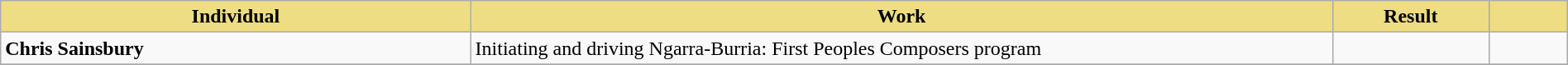<table class="wikitable" width="100%">
<tr>
<th style="width:30%;background:#EEDD82;">Individual</th>
<th style="width:55%;background:#EEDD82;">Work</th>
<th style="width:10%;background:#EEDD82;">Result</th>
<th style="width:5%;background:#EEDD82;"></th>
</tr>
<tr>
<td><strong>Chris Sainsbury</strong></td>
<td>Initiating and driving Ngarra-Burria: First Peoples Composers program</td>
<td></td>
<td></td>
</tr>
<tr>
</tr>
</table>
